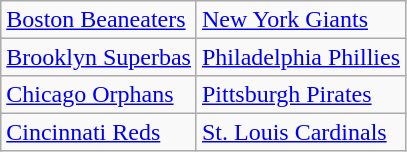<table class="wikitable" style="font-size:100%;line-height:1.1;">
<tr>
<td><a href='#'>Boston Beaneaters</a></td>
<td><a href='#'>New York Giants</a></td>
</tr>
<tr>
<td><a href='#'>Brooklyn Superbas</a></td>
<td><a href='#'>Philadelphia Phillies</a></td>
</tr>
<tr>
<td><a href='#'>Chicago Orphans</a></td>
<td><a href='#'>Pittsburgh Pirates</a></td>
</tr>
<tr>
<td><a href='#'>Cincinnati Reds</a></td>
<td><a href='#'>St. Louis Cardinals</a></td>
</tr>
</table>
